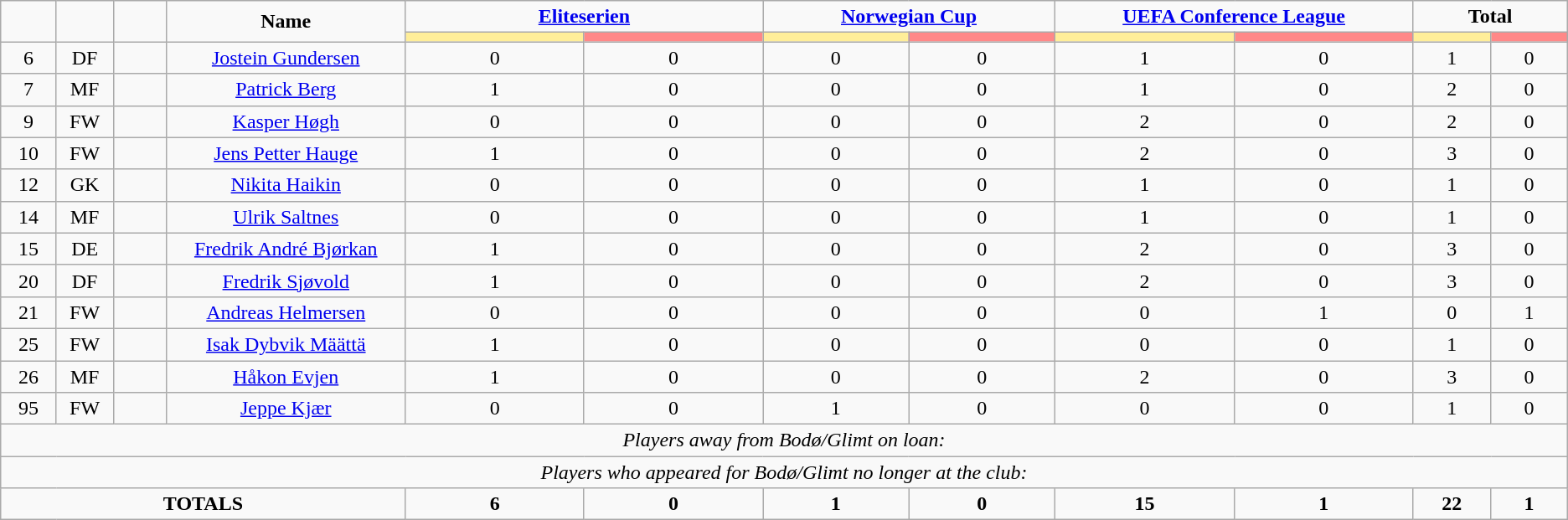<table class="wikitable" style="font-size: 100%; text-align: center;">
<tr>
<td rowspan="2" width=40 align="center"><strong></strong></td>
<td rowspan="2" width=40 align="center"><strong></strong></td>
<td rowspan="2" width=40 align="center"><strong></strong></td>
<td rowspan="2" width=200 align="center"><strong>Name</strong></td>
<td colspan="2" align="center"><strong><a href='#'>Eliteserien</a></strong></td>
<td colspan="2" align="center"><strong><a href='#'>Norwegian Cup</a></strong></td>
<td colspan="2" align="center"><strong><a href='#'>UEFA Conference League</a></strong></td>
<td colspan="2" align="center"><strong>Total</strong></td>
</tr>
<tr>
<th width=150 style="background: #FFEE99"></th>
<th width=150 style="background: #FF8888"></th>
<th width=120 style="background: #FFEE99"></th>
<th width=120 style="background: #FF8888"></th>
<th width=150 style="background: #FFEE99"></th>
<th width=150 style="background: #FF8888"></th>
<th width=60 style="background: #FFEE99"></th>
<th width=60 style="background: #FF8888"></th>
</tr>
<tr>
<td>6</td>
<td>DF</td>
<td></td>
<td><a href='#'>Jostein Gundersen</a></td>
<td>0</td>
<td>0</td>
<td>0</td>
<td>0</td>
<td>1</td>
<td>0</td>
<td>1</td>
<td>0</td>
</tr>
<tr>
<td>7</td>
<td>MF</td>
<td></td>
<td><a href='#'>Patrick Berg</a></td>
<td>1</td>
<td>0</td>
<td>0</td>
<td>0</td>
<td>1</td>
<td>0</td>
<td>2</td>
<td>0</td>
</tr>
<tr>
<td>9</td>
<td>FW</td>
<td></td>
<td><a href='#'>Kasper Høgh</a></td>
<td>0</td>
<td>0</td>
<td>0</td>
<td>0</td>
<td>2</td>
<td>0</td>
<td>2</td>
<td>0</td>
</tr>
<tr>
<td>10</td>
<td>FW</td>
<td></td>
<td><a href='#'>Jens Petter Hauge</a></td>
<td>1</td>
<td>0</td>
<td>0</td>
<td>0</td>
<td>2</td>
<td>0</td>
<td>3</td>
<td>0</td>
</tr>
<tr>
<td>12</td>
<td>GK</td>
<td></td>
<td><a href='#'>Nikita Haikin</a></td>
<td>0</td>
<td>0</td>
<td>0</td>
<td>0</td>
<td>1</td>
<td>0</td>
<td>1</td>
<td>0</td>
</tr>
<tr>
<td>14</td>
<td>MF</td>
<td></td>
<td><a href='#'>Ulrik Saltnes</a></td>
<td>0</td>
<td>0</td>
<td>0</td>
<td>0</td>
<td>1</td>
<td>0</td>
<td>1</td>
<td>0</td>
</tr>
<tr>
<td>15</td>
<td>DE</td>
<td></td>
<td><a href='#'>Fredrik André Bjørkan</a></td>
<td>1</td>
<td>0</td>
<td>0</td>
<td>0</td>
<td>2</td>
<td>0</td>
<td>3</td>
<td>0</td>
</tr>
<tr>
<td>20</td>
<td>DF</td>
<td></td>
<td><a href='#'>Fredrik Sjøvold</a></td>
<td>1</td>
<td>0</td>
<td>0</td>
<td>0</td>
<td>2</td>
<td>0</td>
<td>3</td>
<td>0</td>
</tr>
<tr>
<td>21</td>
<td>FW</td>
<td></td>
<td><a href='#'>Andreas Helmersen</a></td>
<td>0</td>
<td>0</td>
<td>0</td>
<td>0</td>
<td>0</td>
<td>1</td>
<td>0</td>
<td>1</td>
</tr>
<tr>
<td>25</td>
<td>FW</td>
<td></td>
<td><a href='#'>Isak Dybvik Määttä</a></td>
<td>1</td>
<td>0</td>
<td>0</td>
<td>0</td>
<td>0</td>
<td>0</td>
<td>1</td>
<td>0</td>
</tr>
<tr>
<td>26</td>
<td>MF</td>
<td></td>
<td><a href='#'>Håkon Evjen</a></td>
<td>1</td>
<td>0</td>
<td>0</td>
<td>0</td>
<td>2</td>
<td>0</td>
<td>3</td>
<td>0</td>
</tr>
<tr>
<td>95</td>
<td>FW</td>
<td></td>
<td><a href='#'>Jeppe Kjær</a></td>
<td>0</td>
<td>0</td>
<td>1</td>
<td>0</td>
<td>0</td>
<td>0</td>
<td>1</td>
<td>0</td>
</tr>
<tr>
<td colspan="16"><em>Players away from Bodø/Glimt on loan:</em></td>
</tr>
<tr>
<td colspan="16"><em>Players who appeared for Bodø/Glimt no longer at the club:</em></td>
</tr>
<tr>
<td colspan="4"><strong>TOTALS</strong></td>
<td><strong>6</strong></td>
<td><strong>0</strong></td>
<td><strong>1</strong></td>
<td><strong>0</strong></td>
<td><strong>15</strong></td>
<td><strong>1</strong></td>
<td><strong>22</strong></td>
<td><strong>1</strong></td>
</tr>
</table>
